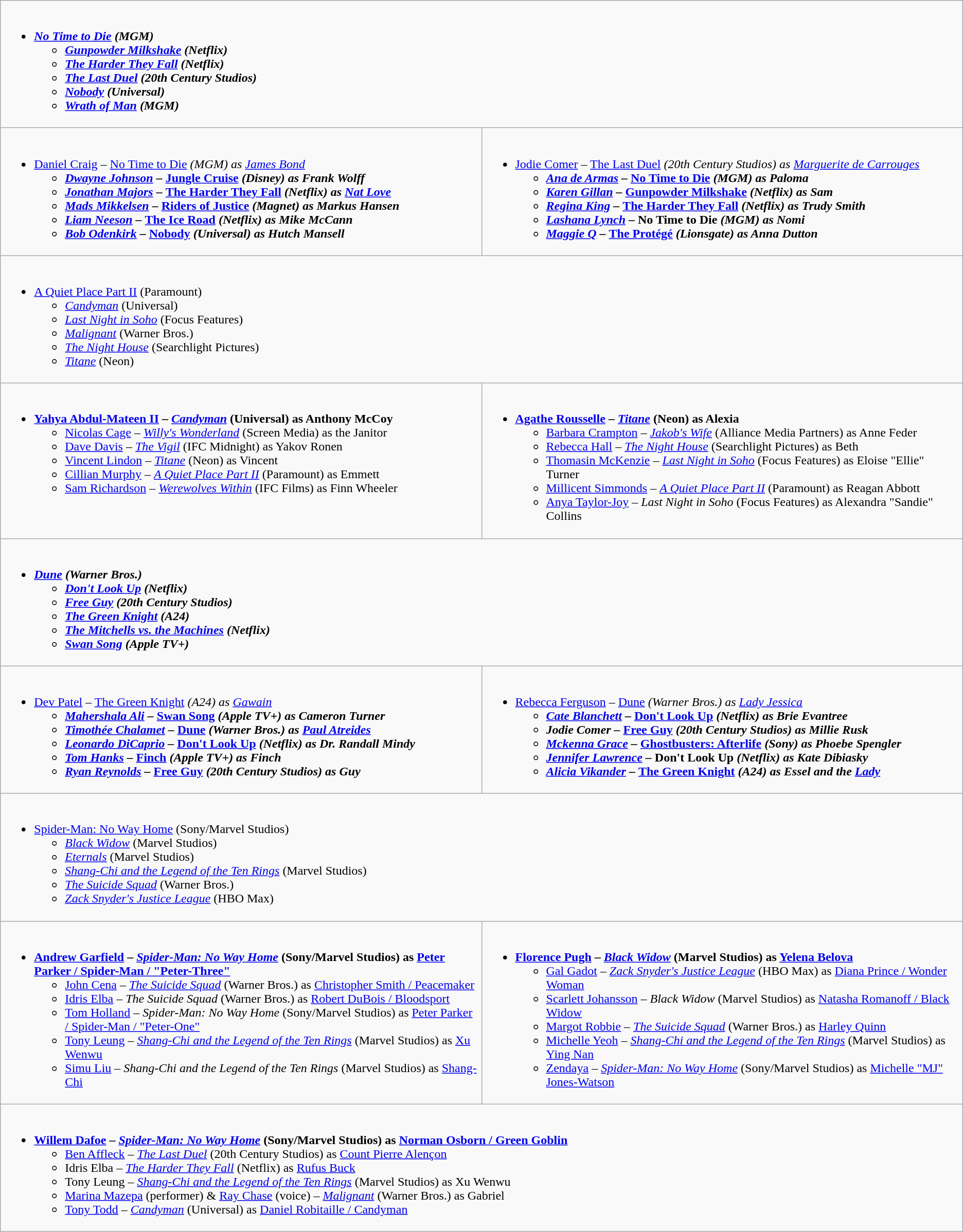<table class="wikitable">
<tr>
<td colspan="2" style="vertical-align:top; width:50%;"><br><ul><li><strong><em><a href='#'>No Time to Die</a><em> (MGM)<strong><ul><li></em><a href='#'>Gunpowder Milkshake</a><em> (Netflix)</li><li></em><a href='#'>The Harder They Fall</a><em> (Netflix)</li><li></em><a href='#'>The Last Duel</a><em> (20th Century Studios)</li><li></em><a href='#'>Nobody</a><em> (Universal)</li><li></em><a href='#'>Wrath of Man</a><em> (MGM)</li></ul></li></ul></td>
</tr>
<tr>
<td style="vertical-align:top; width:50%;"><br><ul><li></strong><a href='#'>Daniel Craig</a> – </em><a href='#'>No Time to Die</a><em> (MGM) as <a href='#'>James Bond</a><strong><ul><li><a href='#'>Dwayne Johnson</a> – </em><a href='#'>Jungle Cruise</a><em> (Disney) as Frank Wolff</li><li><a href='#'>Jonathan Majors</a> – </em><a href='#'>The Harder They Fall</a><em> (Netflix) as <a href='#'>Nat Love</a></li><li><a href='#'>Mads Mikkelsen</a> – </em><a href='#'>Riders of Justice</a><em> (Magnet) as Markus Hansen</li><li><a href='#'>Liam Neeson</a> – </em><a href='#'>The Ice Road</a><em> (Netflix) as Mike McCann</li><li><a href='#'>Bob Odenkirk</a> – </em><a href='#'>Nobody</a><em> (Universal) as Hutch Mansell</li></ul></li></ul></td>
<td style="vertical-align:top; width:50%;"><br><ul><li></strong><a href='#'>Jodie Comer</a> – </em><a href='#'>The Last Duel</a><em> (20th Century Studios) as <a href='#'>Marguerite de Carrouges</a><strong><ul><li><a href='#'>Ana de Armas</a> – </em><a href='#'>No Time to Die</a><em> (MGM) as Paloma</li><li><a href='#'>Karen Gillan</a> – </em><a href='#'>Gunpowder Milkshake</a><em> (Netflix) as Sam</li><li><a href='#'>Regina King</a> – </em><a href='#'>The Harder They Fall</a><em> (Netflix) as Trudy Smith</li><li><a href='#'>Lashana Lynch</a> – </em>No Time to Die<em> (MGM) as Nomi</li><li><a href='#'>Maggie Q</a> – </em><a href='#'>The Protégé</a><em> (Lionsgate) as Anna Dutton</li></ul></li></ul></td>
</tr>
<tr>
<td colspan="2" style="vertical-align:top; width:50%;"><br><ul><li></em></strong><a href='#'>A Quiet Place Part II</a></em> (Paramount)</strong><ul><li><em><a href='#'>Candyman</a></em> (Universal)</li><li><em><a href='#'>Last Night in Soho</a></em> (Focus Features)</li><li><em><a href='#'>Malignant</a></em> (Warner Bros.)</li><li><em><a href='#'>The Night House</a></em> (Searchlight Pictures)</li><li><em><a href='#'>Titane</a></em> (Neon)</li></ul></li></ul></td>
</tr>
<tr>
<td style="vertical-align:top; width:50%;"><br><ul><li><strong><a href='#'>Yahya Abdul-Mateen II</a> – <em><a href='#'>Candyman</a></em> (Universal) as Anthony McCoy</strong><ul><li><a href='#'>Nicolas Cage</a> – <em><a href='#'>Willy's Wonderland</a></em> (Screen Media) as the Janitor</li><li><a href='#'>Dave Davis</a> – <em><a href='#'>The Vigil</a></em> (IFC Midnight) as Yakov Ronen</li><li><a href='#'>Vincent Lindon</a> – <em><a href='#'>Titane</a></em> (Neon) as Vincent</li><li><a href='#'>Cillian Murphy</a> – <em><a href='#'>A Quiet Place Part II</a></em> (Paramount) as Emmett</li><li><a href='#'>Sam Richardson</a> – <em><a href='#'>Werewolves Within</a></em> (IFC Films) as Finn Wheeler</li></ul></li></ul></td>
<td style="vertical-align:top; width:50%;"><br><ul><li><strong><a href='#'>Agathe Rousselle</a> – <em><a href='#'>Titane</a></em> (Neon) as Alexia</strong><ul><li><a href='#'>Barbara Crampton</a> – <em><a href='#'>Jakob's Wife</a></em> (Alliance Media Partners) as Anne Feder</li><li><a href='#'>Rebecca Hall</a> – <em><a href='#'>The Night House</a></em> (Searchlight Pictures) as Beth</li><li><a href='#'>Thomasin McKenzie</a> – <em><a href='#'>Last Night in Soho</a></em> (Focus Features) as Eloise "Ellie" Turner</li><li><a href='#'>Millicent Simmonds</a> – <em><a href='#'>A Quiet Place Part II</a></em> (Paramount) as Reagan Abbott</li><li><a href='#'>Anya Taylor-Joy</a> – <em>Last Night in Soho</em> (Focus Features) as Alexandra "Sandie" Collins</li></ul></li></ul></td>
</tr>
<tr>
<td colspan="2" style="vertical-align:top; width:50%;"><br><ul><li><strong><em><a href='#'>Dune</a><em> (Warner Bros.)<strong><ul><li></em><a href='#'>Don't Look Up</a><em> (Netflix)</li><li></em><a href='#'>Free Guy</a><em> (20th Century Studios)</li><li></em><a href='#'>The Green Knight</a><em> (A24)</li><li></em><a href='#'>The Mitchells vs. the Machines</a><em> (Netflix)</li><li></em><a href='#'>Swan Song</a><em> (Apple TV+)</li></ul></li></ul></td>
</tr>
<tr>
<td style="vertical-align:top; width:50%;"><br><ul><li></strong><a href='#'>Dev Patel</a> – </em><a href='#'>The Green Knight</a><em> (A24) as <a href='#'>Gawain</a><strong><ul><li><a href='#'>Mahershala Ali</a> – </em><a href='#'>Swan Song</a><em> (Apple TV+) as Cameron Turner</li><li><a href='#'>Timothée Chalamet</a> – </em><a href='#'>Dune</a><em> (Warner Bros.) as <a href='#'>Paul Atreides</a></li><li><a href='#'>Leonardo DiCaprio</a> – </em><a href='#'>Don't Look Up</a><em> (Netflix) as Dr. Randall Mindy</li><li><a href='#'>Tom Hanks</a> – </em><a href='#'>Finch</a><em> (Apple TV+) as Finch</li><li><a href='#'>Ryan Reynolds</a> – </em><a href='#'>Free Guy</a><em> (20th Century Studios) as Guy</li></ul></li></ul></td>
<td style="vertical-align:top; width:50%;"><br><ul><li></strong><a href='#'>Rebecca Ferguson</a> – </em><a href='#'>Dune</a><em> (Warner Bros.) as <a href='#'>Lady Jessica</a><strong><ul><li><a href='#'>Cate Blanchett</a> – </em><a href='#'>Don't Look Up</a><em> (Netflix) as Brie Evantree</li><li>Jodie Comer – </em><a href='#'>Free Guy</a><em> (20th Century Studios) as Millie Rusk</li><li><a href='#'>Mckenna Grace</a> – </em><a href='#'>Ghostbusters: Afterlife</a><em> (Sony) as Phoebe Spengler</li><li><a href='#'>Jennifer Lawrence</a> – </em>Don't Look Up<em> (Netflix) as Kate Dibiasky</li><li><a href='#'>Alicia Vikander</a> – </em><a href='#'>The Green Knight</a><em> (A24) as Essel and the <a href='#'>Lady</a></li></ul></li></ul></td>
</tr>
<tr>
<td colspan="2" style="vertical-align:top; width:50%;"><br><ul><li></em></strong><a href='#'>Spider-Man: No Way Home</a></em> (Sony/Marvel Studios)</strong><ul><li><em><a href='#'>Black Widow</a></em> (Marvel Studios)</li><li><em><a href='#'>Eternals</a></em> (Marvel Studios)</li><li><em><a href='#'>Shang-Chi and the Legend of the Ten Rings</a></em> (Marvel Studios)</li><li><em><a href='#'>The Suicide Squad</a></em> (Warner Bros.)</li><li><em><a href='#'>Zack Snyder's Justice League</a></em> (HBO Max)</li></ul></li></ul></td>
</tr>
<tr>
<td style="vertical-align:top; width:50%;"><br><ul><li><strong><a href='#'>Andrew Garfield</a> – <em><a href='#'>Spider-Man: No Way Home</a></em> (Sony/Marvel Studios) as <a href='#'>Peter Parker / Spider-Man / "Peter-Three"</a></strong><ul><li><a href='#'>John Cena</a> – <em><a href='#'>The Suicide Squad</a></em> (Warner Bros.) as <a href='#'>Christopher Smith / Peacemaker</a></li><li><a href='#'>Idris Elba</a> – <em>The Suicide Squad</em> (Warner Bros.) as <a href='#'>Robert DuBois / Bloodsport</a></li><li><a href='#'>Tom Holland</a> – <em>Spider-Man: No Way Home</em> (Sony/Marvel Studios) as <a href='#'>Peter Parker / Spider-Man / "Peter-One"</a></li><li><a href='#'>Tony Leung</a> – <em><a href='#'>Shang-Chi and the Legend of the Ten Rings</a></em> (Marvel Studios) as <a href='#'>Xu Wenwu</a></li><li><a href='#'>Simu Liu</a> – <em>Shang-Chi and the Legend of the Ten Rings</em> (Marvel Studios) as <a href='#'>Shang-Chi</a></li></ul></li></ul></td>
<td style="vertical-align:top; width:50%;"><br><ul><li><strong><a href='#'>Florence Pugh</a> – <em><a href='#'>Black Widow</a></em> (Marvel Studios) as <a href='#'>Yelena Belova</a></strong><ul><li><a href='#'>Gal Gadot</a> – <em><a href='#'>Zack Snyder's Justice League</a></em> (HBO Max) as <a href='#'>Diana Prince / Wonder Woman</a></li><li><a href='#'>Scarlett Johansson</a> – <em>Black Widow</em> (Marvel Studios) as <a href='#'>Natasha Romanoff / Black Widow</a></li><li><a href='#'>Margot Robbie</a> – <em><a href='#'>The Suicide Squad</a></em> (Warner Bros.) as <a href='#'>Harley Quinn</a></li><li><a href='#'>Michelle Yeoh</a> – <em><a href='#'>Shang-Chi and the Legend of the Ten Rings</a></em> (Marvel Studios) as <a href='#'>Ying Nan</a></li><li><a href='#'>Zendaya</a> – <em><a href='#'>Spider-Man: No Way Home</a></em> (Sony/Marvel Studios) as <a href='#'>Michelle "MJ" Jones-Watson</a></li></ul></li></ul></td>
</tr>
<tr>
<td colspan="2" style="vertical-align:top; width:50%;"><br><ul><li><strong><a href='#'>Willem Dafoe</a> – <em><a href='#'>Spider-Man: No Way Home</a></em> (Sony/Marvel Studios) as <a href='#'>Norman Osborn / Green Goblin</a></strong><ul><li><a href='#'>Ben Affleck</a> – <em><a href='#'>The Last Duel</a></em> (20th Century Studios) as <a href='#'>Count Pierre Alençon</a></li><li>Idris Elba – <em><a href='#'>The Harder They Fall</a></em> (Netflix) as <a href='#'>Rufus Buck</a></li><li>Tony Leung – <em><a href='#'>Shang-Chi and the Legend of the Ten Rings</a></em> (Marvel Studios) as Xu Wenwu</li><li><a href='#'>Marina Mazepa</a> (performer) & <a href='#'>Ray Chase</a> (voice) – <em><a href='#'>Malignant</a></em> (Warner Bros.) as Gabriel</li><li><a href='#'>Tony Todd</a> – <em><a href='#'>Candyman</a></em> (Universal) as <a href='#'>Daniel Robitaille / Candyman</a></li></ul></li></ul></td>
</tr>
</table>
